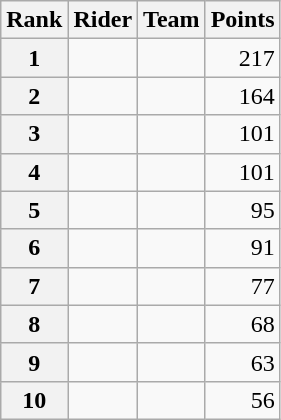<table class="wikitable" margin-bottom:0;">
<tr>
<th scope="col">Rank</th>
<th scope="col">Rider</th>
<th scope="col">Team</th>
<th scope="col">Points</th>
</tr>
<tr>
<th scope="row">1</th>
<td> </td>
<td></td>
<td align="right">217</td>
</tr>
<tr>
<th scope="row">2</th>
<td> </td>
<td></td>
<td align="right">164</td>
</tr>
<tr>
<th scope="row">3</th>
<td></td>
<td></td>
<td align="right">101</td>
</tr>
<tr>
<th scope="row">4</th>
<td></td>
<td></td>
<td align="right">101</td>
</tr>
<tr>
<th scope="row">5</th>
<td></td>
<td></td>
<td align="right">95</td>
</tr>
<tr>
<th scope="row">6</th>
<td></td>
<td></td>
<td align="right">91</td>
</tr>
<tr>
<th scope="row">7</th>
<td></td>
<td></td>
<td align="right">77</td>
</tr>
<tr>
<th scope="row">8</th>
<td></td>
<td></td>
<td align="right">68</td>
</tr>
<tr>
<th scope="row">9</th>
<td></td>
<td></td>
<td align="right">63</td>
</tr>
<tr>
<th scope="row">10</th>
<td> </td>
<td></td>
<td align="right">56</td>
</tr>
</table>
